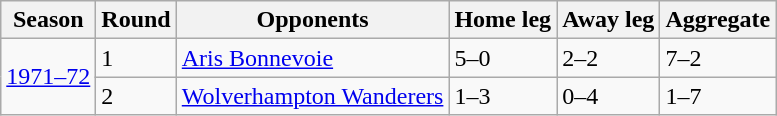<table class="wikitable">
<tr>
<th>Season</th>
<th>Round</th>
<th>Opponents</th>
<th>Home leg</th>
<th>Away leg</th>
<th>Aggregate</th>
</tr>
<tr>
<td rowspan="2"><a href='#'>1971–72</a></td>
<td>1</td>
<td> <a href='#'>Aris Bonnevoie</a></td>
<td>5–0</td>
<td>2–2</td>
<td>7–2</td>
</tr>
<tr>
<td>2</td>
<td> <a href='#'>Wolverhampton Wanderers</a></td>
<td>1–3</td>
<td>0–4</td>
<td>1–7</td>
</tr>
</table>
